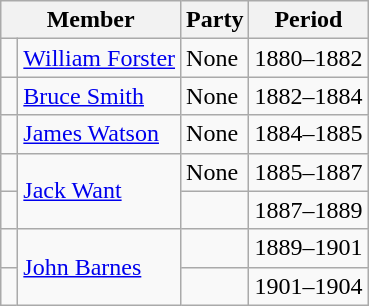<table class="wikitable">
<tr>
<th colspan="2">Member</th>
<th>Party</th>
<th>Period</th>
</tr>
<tr>
<td> </td>
<td><a href='#'>William Forster</a></td>
<td>None</td>
<td>1880–1882</td>
</tr>
<tr>
<td> </td>
<td><a href='#'>Bruce Smith</a></td>
<td>None</td>
<td>1882–1884</td>
</tr>
<tr>
<td> </td>
<td><a href='#'>James Watson</a></td>
<td>None</td>
<td>1884–1885</td>
</tr>
<tr>
<td> </td>
<td rowspan="2"><a href='#'>Jack Want</a></td>
<td>None</td>
<td>1885–1887</td>
</tr>
<tr>
<td> </td>
<td></td>
<td>1887–1889</td>
</tr>
<tr>
<td> </td>
<td rowspan="2"><a href='#'>John Barnes</a></td>
<td></td>
<td>1889–1901</td>
</tr>
<tr>
<td> </td>
<td></td>
<td>1901–1904</td>
</tr>
</table>
